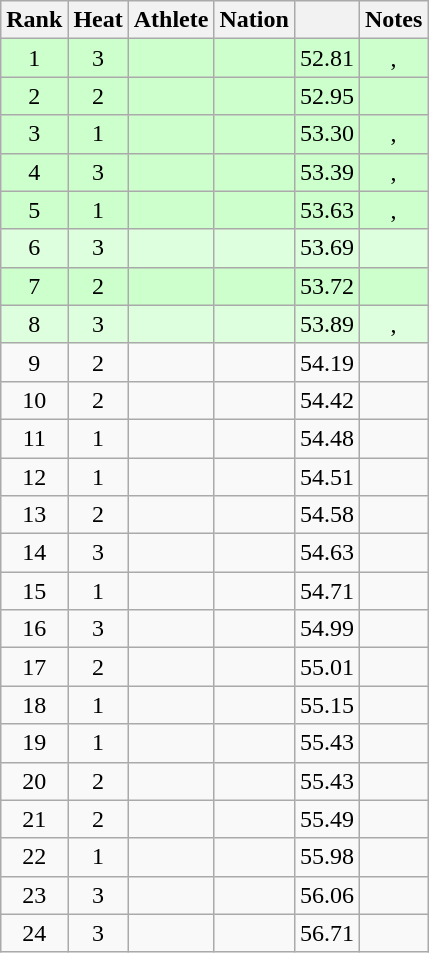<table class="wikitable sortable" style="text-align:center">
<tr>
<th scope=col>Rank</th>
<th scope=col>Heat</th>
<th scope=col>Athlete</th>
<th scope=col>Nation</th>
<th scope=col></th>
<th scope=col>Notes</th>
</tr>
<tr bgcolor=ccffcc>
<td>1</td>
<td>3</td>
<td align="left"></td>
<td align="left"></td>
<td>52.81</td>
<td>, </td>
</tr>
<tr bgcolor=ccffcc>
<td>2</td>
<td>2</td>
<td align="left"></td>
<td align="left"></td>
<td>52.95</td>
<td></td>
</tr>
<tr bgcolor=ccffcc>
<td>3</td>
<td>1</td>
<td align="left"></td>
<td align="left"></td>
<td>53.30</td>
<td>, </td>
</tr>
<tr bgcolor=ccffcc>
<td>4</td>
<td>3</td>
<td align="left"></td>
<td align="left"></td>
<td>53.39</td>
<td>, </td>
</tr>
<tr bgcolor=ccffcc>
<td>5</td>
<td>1</td>
<td align="left"></td>
<td align="left"></td>
<td>53.63</td>
<td>, </td>
</tr>
<tr bgcolor=ddffdd>
<td>6</td>
<td>3</td>
<td align="left"></td>
<td align="left"></td>
<td>53.69</td>
<td></td>
</tr>
<tr bgcolor=ccffcc>
<td>7</td>
<td>2</td>
<td align="left"></td>
<td align="left"></td>
<td>53.72</td>
<td></td>
</tr>
<tr bgcolor=ddffdd>
<td>8</td>
<td>3</td>
<td align="left"></td>
<td align="left"></td>
<td>53.89</td>
<td>, </td>
</tr>
<tr>
<td>9</td>
<td>2</td>
<td align="left"></td>
<td align="left"></td>
<td>54.19</td>
<td></td>
</tr>
<tr>
<td>10</td>
<td>2</td>
<td align="left"></td>
<td align="left"></td>
<td>54.42</td>
<td></td>
</tr>
<tr>
<td>11</td>
<td>1</td>
<td align="left"></td>
<td align=left></td>
<td>54.48</td>
<td></td>
</tr>
<tr>
<td>12</td>
<td>1</td>
<td align="left"></td>
<td align="left"></td>
<td>54.51</td>
<td></td>
</tr>
<tr>
<td>13</td>
<td>2</td>
<td align="left"></td>
<td align="left"></td>
<td>54.58</td>
<td></td>
</tr>
<tr>
<td>14</td>
<td>3</td>
<td align="left"></td>
<td align="left"></td>
<td>54.63</td>
<td></td>
</tr>
<tr>
<td>15</td>
<td>1</td>
<td align="left"></td>
<td align="left"></td>
<td>54.71</td>
<td></td>
</tr>
<tr>
<td>16</td>
<td>3</td>
<td align="left"></td>
<td align="left"></td>
<td>54.99</td>
<td></td>
</tr>
<tr>
<td>17</td>
<td>2</td>
<td align="left"></td>
<td align="left"></td>
<td>55.01</td>
<td></td>
</tr>
<tr>
<td>18</td>
<td>1</td>
<td align="left"></td>
<td align=left></td>
<td>55.15</td>
<td></td>
</tr>
<tr>
<td>19</td>
<td>1</td>
<td align="left"></td>
<td align="left"></td>
<td>55.43</td>
<td></td>
</tr>
<tr>
<td>20</td>
<td>2</td>
<td align="left"></td>
<td align="left"></td>
<td>55.43</td>
<td></td>
</tr>
<tr>
<td>21</td>
<td>2</td>
<td align="left"></td>
<td align="left"></td>
<td>55.49</td>
<td></td>
</tr>
<tr>
<td>22</td>
<td>1</td>
<td align="left"></td>
<td align="left"></td>
<td>55.98</td>
<td></td>
</tr>
<tr>
<td>23</td>
<td>3</td>
<td align="left"></td>
<td align="left"></td>
<td>56.06</td>
<td></td>
</tr>
<tr>
<td>24</td>
<td>3</td>
<td align="left"></td>
<td align="left"></td>
<td>56.71</td>
<td></td>
</tr>
</table>
